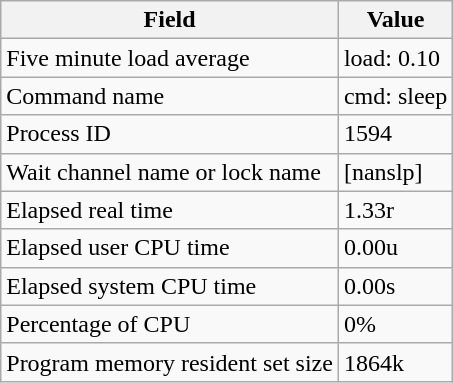<table class="wikitable">
<tr>
<th>Field</th>
<th>Value</th>
</tr>
<tr>
<td>Five minute load average</td>
<td>load: 0.10</td>
</tr>
<tr>
<td>Command name</td>
<td>cmd: sleep</td>
</tr>
<tr>
<td>Process ID</td>
<td>1594</td>
</tr>
<tr>
<td>Wait channel name or lock name</td>
<td>[nanslp]</td>
</tr>
<tr>
<td>Elapsed real time</td>
<td>1.33r</td>
</tr>
<tr>
<td>Elapsed user CPU time</td>
<td>0.00u</td>
</tr>
<tr>
<td>Elapsed system CPU time</td>
<td>0.00s</td>
</tr>
<tr>
<td>Percentage of CPU</td>
<td>0%</td>
</tr>
<tr>
<td>Program memory resident set size</td>
<td>1864k</td>
</tr>
</table>
